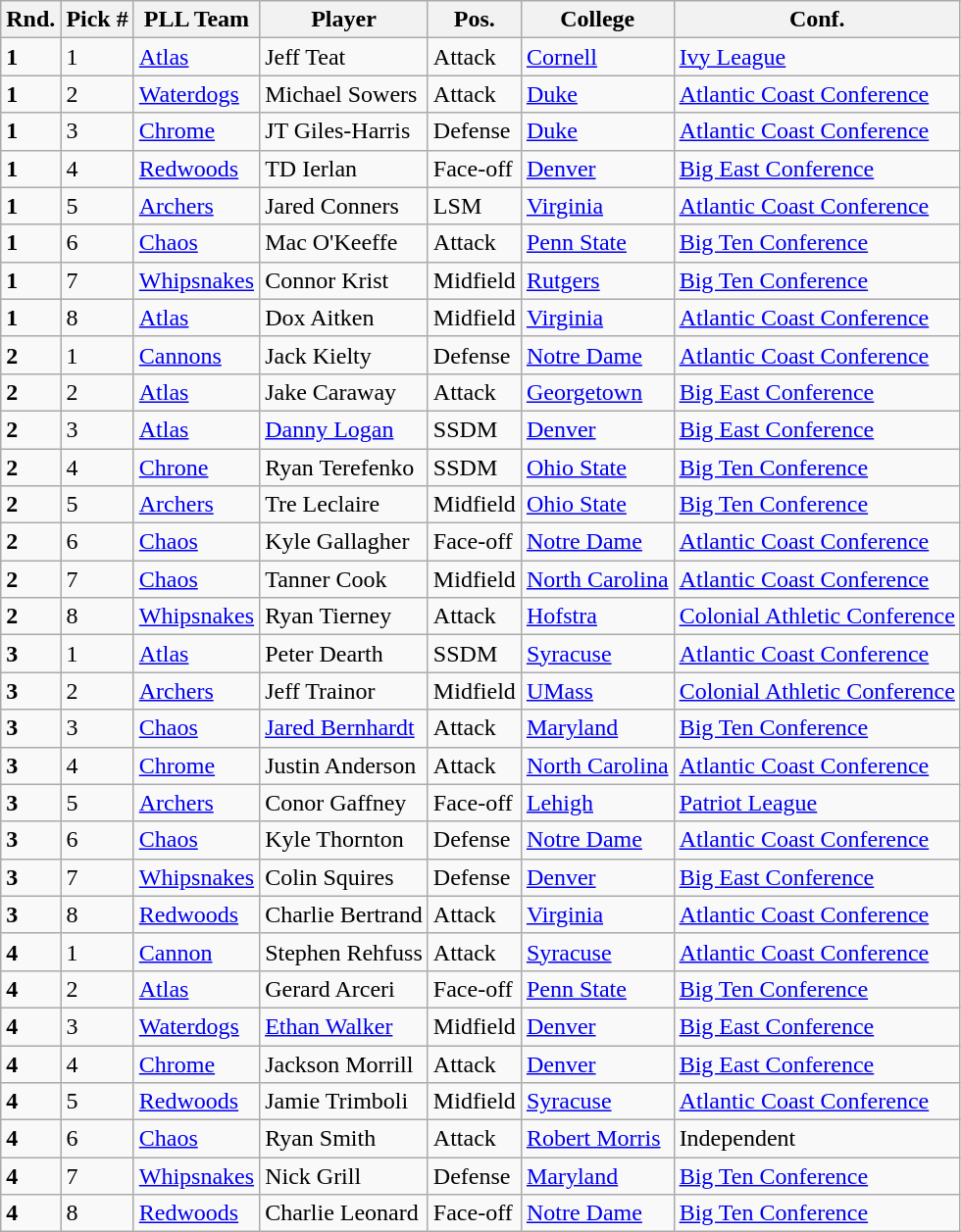<table class="wikitable" text-align:center;>
<tr>
<th>Rnd.</th>
<th>Pick #</th>
<th>PLL Team</th>
<th>Player</th>
<th>Pos.</th>
<th>College</th>
<th>Conf.</th>
</tr>
<tr>
<td><strong>1</strong></td>
<td>1</td>
<td><a href='#'>Atlas</a></td>
<td>Jeff Teat</td>
<td>Attack</td>
<td><a href='#'>Cornell</a></td>
<td><a href='#'>Ivy League</a></td>
</tr>
<tr>
<td><strong>1</strong></td>
<td>2</td>
<td><a href='#'>Waterdogs</a></td>
<td>Michael Sowers</td>
<td>Attack</td>
<td><a href='#'>Duke</a></td>
<td><a href='#'>Atlantic Coast Conference</a></td>
</tr>
<tr>
<td><strong>1</strong></td>
<td>3</td>
<td><a href='#'>Chrome</a></td>
<td>JT Giles-Harris</td>
<td>Defense</td>
<td><a href='#'>Duke</a></td>
<td><a href='#'>Atlantic Coast Conference</a></td>
</tr>
<tr>
<td><strong>1</strong></td>
<td>4</td>
<td><a href='#'>Redwoods</a></td>
<td>TD Ierlan</td>
<td>Face-off</td>
<td><a href='#'>Denver</a></td>
<td><a href='#'>Big East Conference</a></td>
</tr>
<tr>
<td><strong>1</strong></td>
<td>5</td>
<td><a href='#'>Archers</a></td>
<td>Jared Conners</td>
<td>LSM</td>
<td><a href='#'>Virginia</a></td>
<td><a href='#'>Atlantic Coast Conference</a></td>
</tr>
<tr>
<td><strong>1</strong></td>
<td>6</td>
<td><a href='#'>Chaos</a></td>
<td>Mac O'Keeffe</td>
<td>Attack</td>
<td><a href='#'>Penn State</a></td>
<td><a href='#'>Big Ten Conference</a></td>
</tr>
<tr>
<td><strong>1</strong></td>
<td>7</td>
<td><a href='#'>Whipsnakes</a></td>
<td>Connor Krist</td>
<td>Midfield</td>
<td><a href='#'>Rutgers</a></td>
<td><a href='#'>Big Ten Conference</a></td>
</tr>
<tr>
<td><strong>1</strong></td>
<td>8</td>
<td><a href='#'>Atlas</a></td>
<td>Dox Aitken</td>
<td>Midfield</td>
<td><a href='#'>Virginia</a></td>
<td><a href='#'>Atlantic Coast Conference</a></td>
</tr>
<tr>
<td><strong>2</strong></td>
<td>1</td>
<td><a href='#'>Cannons</a></td>
<td>Jack Kielty</td>
<td>Defense</td>
<td><a href='#'>Notre Dame</a></td>
<td><a href='#'>Atlantic Coast Conference</a></td>
</tr>
<tr>
<td><strong>2</strong></td>
<td>2</td>
<td><a href='#'>Atlas</a></td>
<td>Jake Caraway</td>
<td>Attack</td>
<td><a href='#'>Georgetown</a></td>
<td><a href='#'>Big East Conference</a></td>
</tr>
<tr>
<td><strong>2</strong></td>
<td>3</td>
<td><a href='#'>Atlas</a></td>
<td><a href='#'>Danny Logan</a></td>
<td>SSDM</td>
<td><a href='#'>Denver</a></td>
<td><a href='#'>Big East Conference</a></td>
</tr>
<tr>
<td><strong>2</strong></td>
<td>4</td>
<td><a href='#'>Chrone</a></td>
<td>Ryan Terefenko</td>
<td>SSDM</td>
<td><a href='#'>Ohio State</a></td>
<td><a href='#'>Big Ten Conference</a></td>
</tr>
<tr>
<td><strong>2</strong></td>
<td>5</td>
<td><a href='#'>Archers</a></td>
<td>Tre Leclaire</td>
<td>Midfield</td>
<td><a href='#'>Ohio State</a></td>
<td><a href='#'>Big Ten Conference</a></td>
</tr>
<tr>
<td><strong>2</strong></td>
<td>6</td>
<td><a href='#'>Chaos</a></td>
<td>Kyle Gallagher</td>
<td>Face-off</td>
<td><a href='#'>Notre Dame</a></td>
<td><a href='#'>Atlantic Coast Conference</a></td>
</tr>
<tr>
<td><strong>2</strong></td>
<td>7</td>
<td><a href='#'>Chaos</a></td>
<td>Tanner Cook</td>
<td>Midfield</td>
<td><a href='#'>North Carolina</a></td>
<td><a href='#'>Atlantic Coast Conference</a></td>
</tr>
<tr>
<td><strong>2</strong></td>
<td>8</td>
<td><a href='#'>Whipsnakes</a></td>
<td>Ryan Tierney</td>
<td>Attack</td>
<td><a href='#'>Hofstra</a></td>
<td><a href='#'>Colonial Athletic Conference</a></td>
</tr>
<tr>
<td><strong>3</strong></td>
<td>1</td>
<td><a href='#'>Atlas</a></td>
<td>Peter Dearth</td>
<td>SSDM</td>
<td><a href='#'>Syracuse</a></td>
<td><a href='#'>Atlantic Coast Conference</a></td>
</tr>
<tr>
<td><strong>3</strong></td>
<td>2</td>
<td><a href='#'>Archers</a></td>
<td>Jeff Trainor</td>
<td>Midfield</td>
<td><a href='#'>UMass</a></td>
<td><a href='#'>Colonial Athletic Conference</a></td>
</tr>
<tr>
<td><strong>3</strong></td>
<td>3</td>
<td><a href='#'>Chaos</a></td>
<td><a href='#'>Jared Bernhardt</a></td>
<td>Attack</td>
<td><a href='#'>Maryland</a></td>
<td><a href='#'>Big Ten Conference</a></td>
</tr>
<tr>
<td><strong>3</strong></td>
<td>4</td>
<td><a href='#'>Chrome</a></td>
<td>Justin Anderson</td>
<td>Attack</td>
<td><a href='#'>North Carolina</a></td>
<td><a href='#'>Atlantic Coast Conference</a></td>
</tr>
<tr>
<td><strong>3</strong></td>
<td>5</td>
<td><a href='#'>Archers</a></td>
<td>Conor Gaffney</td>
<td>Face-off</td>
<td><a href='#'>Lehigh</a></td>
<td><a href='#'>Patriot League</a></td>
</tr>
<tr>
<td><strong>3</strong></td>
<td>6</td>
<td><a href='#'>Chaos</a></td>
<td>Kyle Thornton</td>
<td>Defense</td>
<td><a href='#'>Notre Dame</a></td>
<td><a href='#'>Atlantic Coast Conference</a></td>
</tr>
<tr>
<td><strong>3</strong></td>
<td>7</td>
<td><a href='#'>Whipsnakes</a></td>
<td>Colin Squires</td>
<td>Defense</td>
<td><a href='#'>Denver</a></td>
<td><a href='#'>Big East Conference</a></td>
</tr>
<tr>
<td><strong>3</strong></td>
<td>8</td>
<td><a href='#'>Redwoods</a></td>
<td>Charlie Bertrand</td>
<td>Attack</td>
<td><a href='#'>Virginia</a></td>
<td><a href='#'>Atlantic Coast Conference</a></td>
</tr>
<tr>
<td><strong>4</strong></td>
<td>1</td>
<td><a href='#'>Cannon</a></td>
<td>Stephen Rehfuss</td>
<td>Attack</td>
<td><a href='#'>Syracuse</a></td>
<td><a href='#'>Atlantic Coast Conference</a></td>
</tr>
<tr>
<td><strong>4</strong></td>
<td>2</td>
<td><a href='#'>Atlas</a></td>
<td>Gerard Arceri</td>
<td>Face-off</td>
<td><a href='#'>Penn State</a></td>
<td><a href='#'>Big Ten Conference</a></td>
</tr>
<tr>
<td><strong>4</strong></td>
<td>3</td>
<td><a href='#'>Waterdogs</a></td>
<td><a href='#'>Ethan Walker</a></td>
<td>Midfield</td>
<td><a href='#'>Denver</a></td>
<td><a href='#'>Big East Conference</a></td>
</tr>
<tr>
<td><strong>4</strong></td>
<td>4</td>
<td><a href='#'>Chrome</a></td>
<td>Jackson Morrill</td>
<td>Attack</td>
<td><a href='#'>Denver</a></td>
<td><a href='#'>Big East Conference</a></td>
</tr>
<tr>
<td><strong>4</strong></td>
<td>5</td>
<td><a href='#'>Redwoods</a></td>
<td>Jamie Trimboli</td>
<td>Midfield</td>
<td><a href='#'>Syracuse</a></td>
<td><a href='#'>Atlantic Coast Conference</a></td>
</tr>
<tr>
<td><strong>4</strong></td>
<td>6</td>
<td><a href='#'>Chaos</a></td>
<td>Ryan Smith</td>
<td>Attack</td>
<td><a href='#'>Robert Morris</a></td>
<td>Independent</td>
</tr>
<tr>
<td><strong>4</strong></td>
<td>7</td>
<td><a href='#'>Whipsnakes</a></td>
<td>Nick Grill</td>
<td>Defense</td>
<td><a href='#'>Maryland</a></td>
<td><a href='#'>Big Ten Conference</a></td>
</tr>
<tr>
<td><strong>4</strong></td>
<td>8</td>
<td><a href='#'>Redwoods</a></td>
<td>Charlie Leonard</td>
<td>Face-off</td>
<td><a href='#'>Notre Dame</a></td>
<td><a href='#'>Big Ten Conference</a></td>
</tr>
</table>
